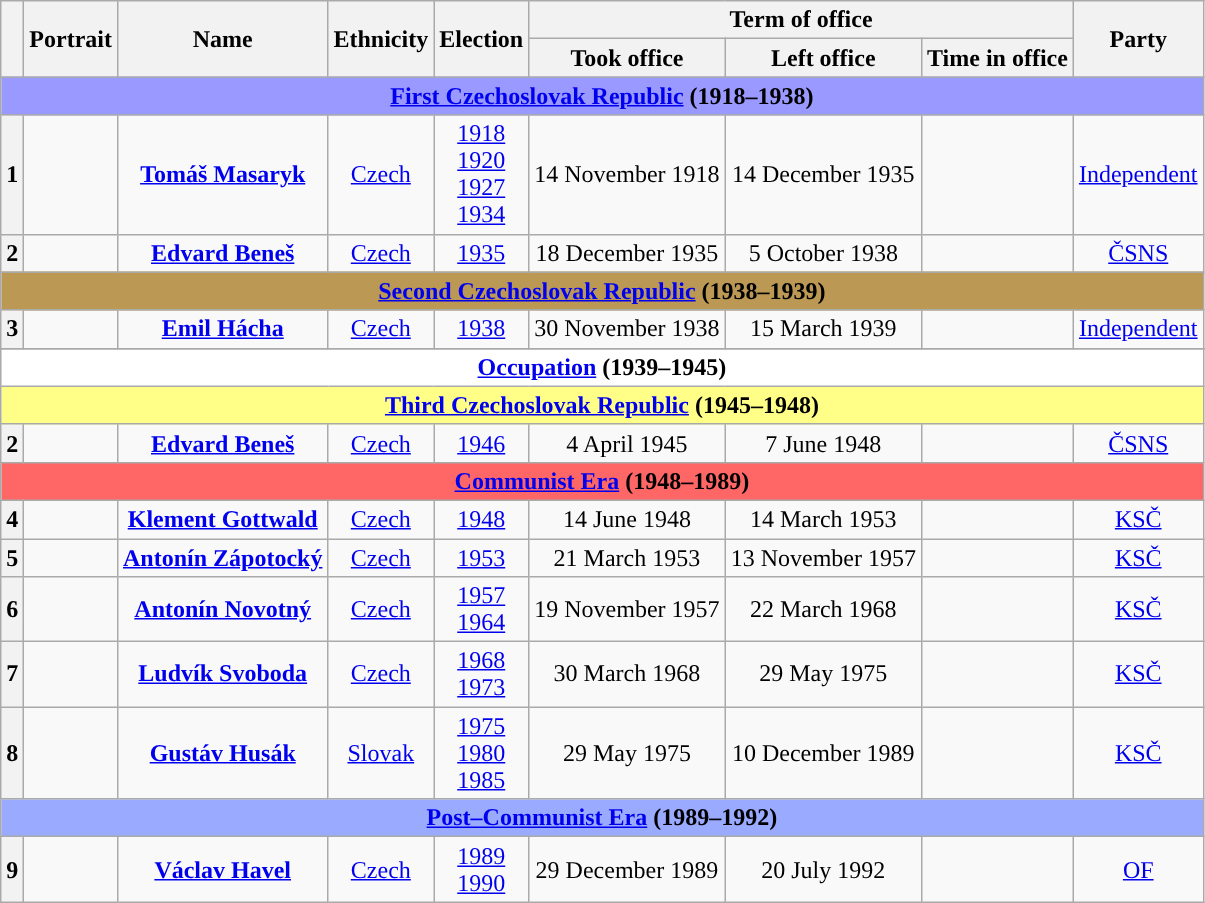<table class="wikitable" style="text-align:center">
<tr>
<th rowspan="2"></th>
<th rowspan="2">Portrait</th>
<th rowspan="2">Name</th>
<th rowspan="2">Ethnicity</th>
<th rowspan="2">Election</th>
<th colspan="3">Term of office</th>
<th rowspan="2">Party</th>
</tr>
<tr>
<th>Took office</th>
<th>Left office</th>
<th>Time in office</th>
</tr>
<tr>
<td colspan="9" style="background:#9999FF;"><strong><a href='#'>First Czechoslovak Republic</a> (1918–1938)</strong></td>
</tr>
<tr>
<th style="background:">1</th>
<td></td>
<td><strong><a href='#'>Tomáš Masaryk</a></strong><br></td>
<td><a href='#'>Czech</a></td>
<td><a href='#'>1918</a><br><a href='#'>1920</a><br><a href='#'>1927</a><br><a href='#'>1934</a></td>
<td>14 November 1918</td>
<td>14 December 1935</td>
<td></td>
<td><a href='#'>Independent</a></td>
</tr>
<tr>
<th style="background:">2</th>
<td></td>
<td><strong><a href='#'>Edvard Beneš</a></strong><br></td>
<td><a href='#'>Czech</a></td>
<td><a href='#'>1935</a></td>
<td>18 December 1935</td>
<td>5 October 1938</td>
<td></td>
<td><a href='#'>ČSNS</a></td>
</tr>
<tr>
<td colspan="9" style="background:#BB9955;"><strong><a href='#'>Second Czechoslovak Republic</a> (1938–1939)</strong></td>
</tr>
<tr>
<th style="background:">3</th>
<td></td>
<td><strong><a href='#'>Emil Hácha</a></strong><br></td>
<td><a href='#'>Czech</a></td>
<td><a href='#'>1938</a></td>
<td>30 November 1938</td>
<td>15 March 1939</td>
<td></td>
<td><a href='#'>Independent</a></td>
</tr>
<tr style="background:#FFEEEE;">
</tr>
<tr>
<td colspan="9" style="background:#FFFFFF;"><strong><a href='#'>Occupation</a> (1939–1945)</strong><br></td>
</tr>
<tr>
<td colspan="9" style="background:#FFFF88;"><strong><a href='#'>Third Czechoslovak Republic</a> (1945–1948)</strong></td>
</tr>
<tr>
<th style="background:">2</th>
<td></td>
<td><strong><a href='#'>Edvard Beneš</a></strong><br></td>
<td><a href='#'>Czech</a></td>
<td><a href='#'>1946</a></td>
<td>4 April 1945</td>
<td>7 June 1948</td>
<td></td>
<td><a href='#'>ČSNS</a></td>
</tr>
<tr>
<td colspan="9" style="background:#FF6666;"><strong><a href='#'>Communist Era</a> (1948–1989)</strong><br></td>
</tr>
<tr>
<th style="background:">4</th>
<td></td>
<td><strong><a href='#'>Klement Gottwald</a></strong><br></td>
<td><a href='#'>Czech</a></td>
<td><a href='#'>1948</a></td>
<td>14 June 1948</td>
<td>14 March 1953</td>
<td></td>
<td><a href='#'>KSČ</a></td>
</tr>
<tr>
<th style="background:">5</th>
<td></td>
<td><strong><a href='#'>Antonín Zápotocký</a></strong><br></td>
<td><a href='#'>Czech</a></td>
<td><a href='#'>1953</a></td>
<td>21 March 1953</td>
<td>13 November 1957</td>
<td></td>
<td><a href='#'>KSČ</a></td>
</tr>
<tr>
<th style="background:">6</th>
<td></td>
<td><strong><a href='#'>Antonín Novotný</a></strong><br></td>
<td><a href='#'>Czech</a></td>
<td><a href='#'>1957</a><br><a href='#'>1964</a></td>
<td>19 November 1957</td>
<td>22 March 1968</td>
<td></td>
<td><a href='#'>KSČ</a></td>
</tr>
<tr>
<th style="background:">7</th>
<td></td>
<td><strong><a href='#'>Ludvík Svoboda</a></strong><br></td>
<td><a href='#'>Czech</a></td>
<td><a href='#'>1968</a><br><a href='#'>1973</a></td>
<td>30 March 1968</td>
<td>29 May 1975</td>
<td></td>
<td><a href='#'>KSČ</a></td>
</tr>
<tr>
<th style="background:">8</th>
<td></td>
<td><strong><a href='#'>Gustáv Husák</a></strong><br></td>
<td><a href='#'>Slovak</a></td>
<td><a href='#'>1975</a><br><a href='#'>1980</a><br><a href='#'>1985</a></td>
<td>29 May 1975</td>
<td>10 December 1989</td>
<td></td>
<td><a href='#'>KSČ</a></td>
</tr>
<tr>
<td colspan="9" style="background:#99AAFF;"><strong><a href='#'>Post–Communist Era</a> (1989–1992)</strong><br></td>
</tr>
<tr>
<th style="background:">9</th>
<td></td>
<td><strong><a href='#'>Václav Havel</a></strong><br></td>
<td><a href='#'>Czech</a></td>
<td><a href='#'>1989</a><br><a href='#'>1990</a></td>
<td>29 December 1989</td>
<td>20 July 1992</td>
<td></td>
<td><a href='#'>OF</a></td>
</tr>
</table>
